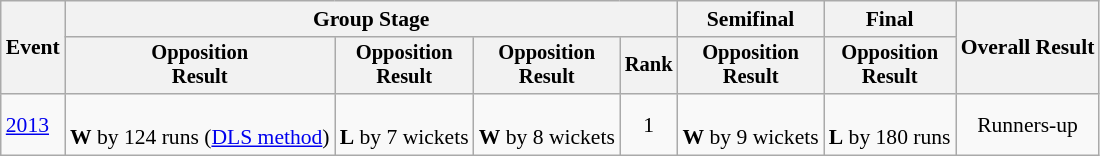<table class=wikitable style=font-size:90%;text-align:center>
<tr>
<th rowspan=2>Event</th>
<th colspan=4>Group Stage</th>
<th>Semifinal</th>
<th>Final</th>
<th rowspan=2>Overall Result</th>
</tr>
<tr style=font-size:95%>
<th>Opposition<br>Result</th>
<th>Opposition<br>Result</th>
<th>Opposition<br>Result</th>
<th>Rank</th>
<th>Opposition<br>Result</th>
<th>Opposition<br>Result</th>
</tr>
<tr>
<td align=left><a href='#'>2013</a></td>
<td><br><strong>W</strong> by 124 runs (<a href='#'>DLS method</a>)</td>
<td><br><strong>L</strong> by 7 wickets</td>
<td><br><strong>W</strong> by 8 wickets</td>
<td>1</td>
<td><br><strong>W</strong> by 9 wickets</td>
<td><br><strong>L</strong> by 180 runs</td>
<td>Runners-up</td>
</tr>
</table>
